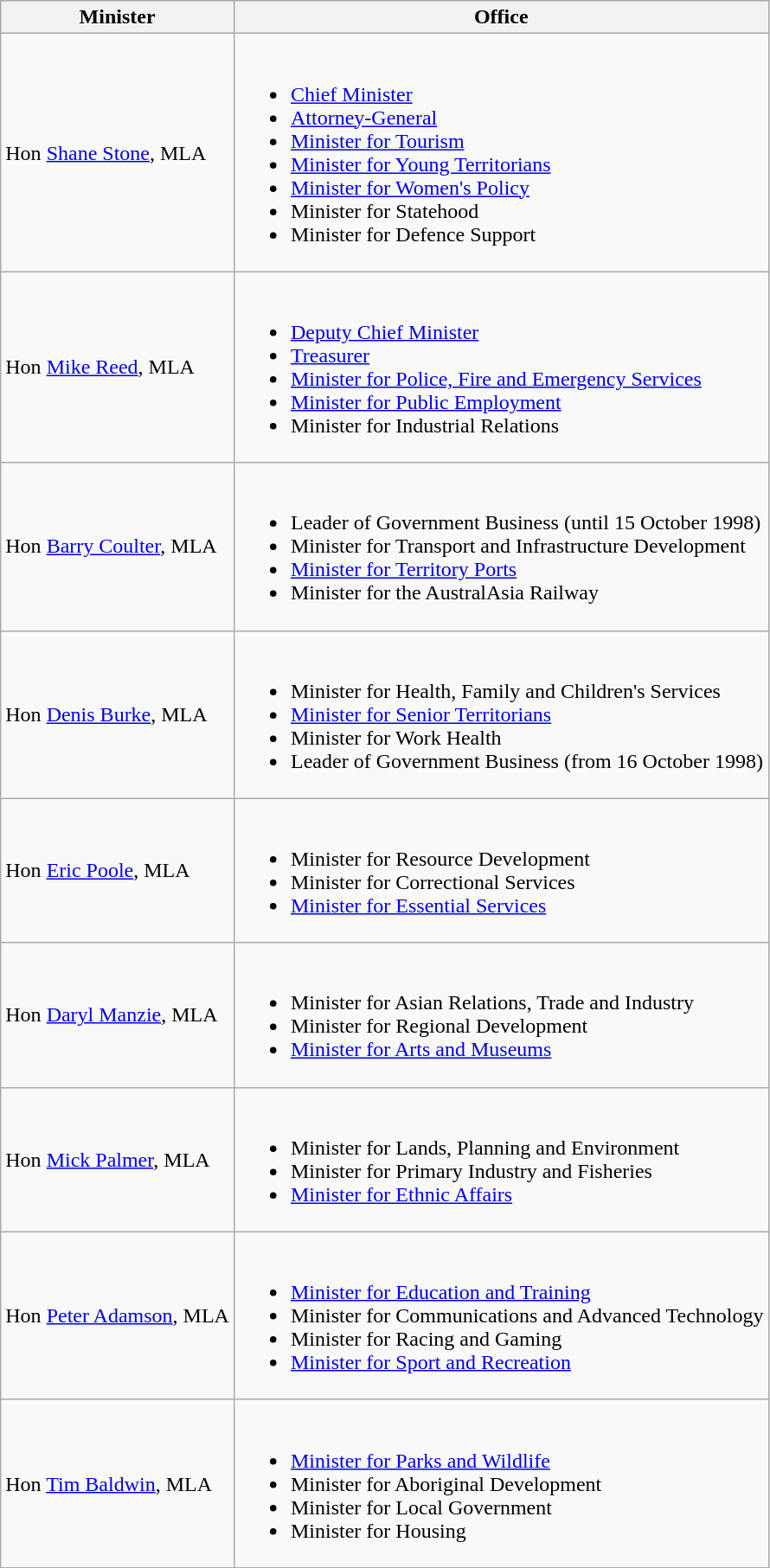<table class="wikitable">
<tr>
<th>Minister</th>
<th>Office</th>
</tr>
<tr>
<td>Hon <a href='#'>Shane Stone</a>, MLA</td>
<td><br><ul><li><a href='#'>Chief Minister</a></li><li><a href='#'>Attorney-General</a></li><li><a href='#'>Minister for Tourism</a></li><li><a href='#'>Minister for Young Territorians</a></li><li><a href='#'>Minister for Women's Policy</a></li><li>Minister for Statehood</li><li>Minister for Defence Support</li></ul></td>
</tr>
<tr>
<td>Hon <a href='#'>Mike Reed</a>, MLA</td>
<td><br><ul><li><a href='#'>Deputy Chief Minister</a></li><li><a href='#'>Treasurer</a></li><li><a href='#'>Minister for Police, Fire and Emergency Services</a></li><li><a href='#'>Minister for Public Employment</a></li><li>Minister for Industrial Relations</li></ul></td>
</tr>
<tr>
<td>Hon <a href='#'>Barry Coulter</a>, MLA</td>
<td><br><ul><li>Leader of Government Business (until 15 October 1998)</li><li>Minister for Transport and Infrastructure Development</li><li><a href='#'>Minister for Territory Ports</a></li><li>Minister for the AustralAsia Railway</li></ul></td>
</tr>
<tr>
<td>Hon <a href='#'>Denis Burke</a>, MLA</td>
<td><br><ul><li>Minister for Health, Family and Children's Services</li><li><a href='#'>Minister for Senior Territorians</a></li><li>Minister for Work Health</li><li>Leader of Government Business (from 16 October 1998)</li></ul></td>
</tr>
<tr>
<td>Hon <a href='#'>Eric Poole</a>, MLA</td>
<td><br><ul><li>Minister for Resource Development</li><li>Minister for Correctional Services</li><li><a href='#'>Minister for Essential Services</a></li></ul></td>
</tr>
<tr>
<td>Hon <a href='#'>Daryl Manzie</a>, MLA</td>
<td><br><ul><li>Minister for Asian Relations, Trade and Industry</li><li>Minister for Regional Development</li><li><a href='#'>Minister for Arts and Museums</a></li></ul></td>
</tr>
<tr>
<td>Hon <a href='#'>Mick Palmer</a>, MLA</td>
<td><br><ul><li>Minister for Lands, Planning and Environment</li><li>Minister for Primary Industry and Fisheries</li><li><a href='#'>Minister for Ethnic Affairs</a></li></ul></td>
</tr>
<tr>
<td>Hon <a href='#'>Peter Adamson</a>, MLA</td>
<td><br><ul><li><a href='#'>Minister for Education and Training</a></li><li>Minister for Communications and Advanced Technology</li><li>Minister for Racing and Gaming</li><li><a href='#'>Minister for Sport and Recreation</a></li></ul></td>
</tr>
<tr>
<td>Hon <a href='#'>Tim Baldwin</a>, MLA</td>
<td><br><ul><li><a href='#'>Minister for Parks and Wildlife</a></li><li>Minister for Aboriginal Development</li><li>Minister for Local Government</li><li>Minister for Housing</li></ul></td>
</tr>
</table>
